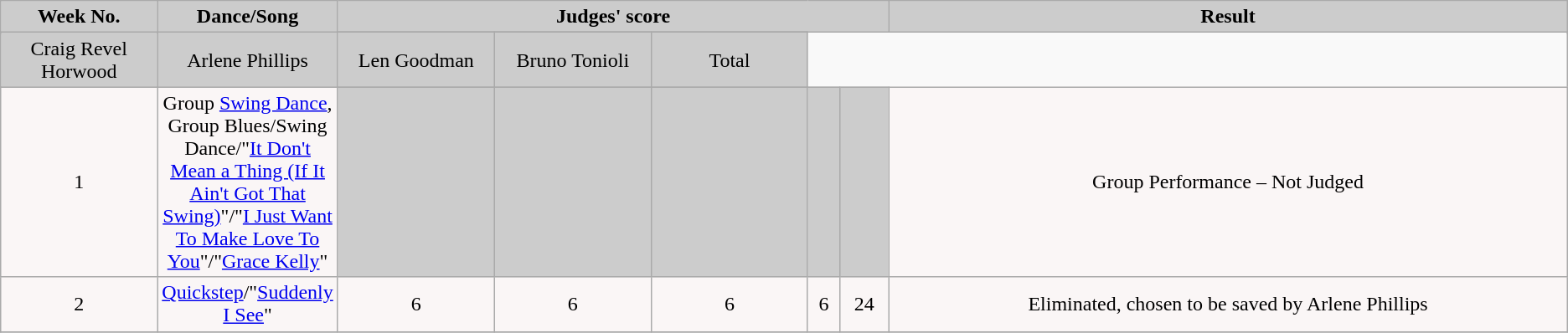<table class="wikitable">
<tr>
<td rowspan="2" bgcolor="CCCCCC" align="Center"><strong>Week No.</strong></td>
<td rowspan="2" bgcolor="CCCCCC" align="Center"><strong>Dance/Song</strong></td>
<td colspan="5" bgcolor="CCCCCC" align="Center"><strong>Judges' score</strong></td>
<td rowspan="2" bgcolor="CCCCCC" align="Center"><strong>Result</strong></td>
</tr>
<tr>
</tr>
<tr>
<td bgcolor="CCCCCC" width="10%" align="center">Craig Revel Horwood</td>
<td bgcolor="CCCCCC" width="10%" align="center">Arlene Phillips</td>
<td bgcolor="CCCCCC" width="10%" align="center">Len Goodman</td>
<td bgcolor="CCCCCC" width="10%" align="center">Bruno Tonioli</td>
<td bgcolor="CCCCCC" width="10%" align="center">Total</td>
</tr>
<tr>
</tr>
<tr>
<td align="center" bgcolor="FAF6F6">1</td>
<td align="center" bgcolor="FAF6F6">Group <a href='#'>Swing Dance</a>, Group Blues/Swing Dance/"<a href='#'>It Don't Mean a Thing (If It Ain't Got That Swing)</a>"/"<a href='#'>I Just Want To Make Love To You</a>"/"<a href='#'>Grace Kelly</a>"</td>
<td align="center" bgcolor="CCCCCC"></td>
<td align="center" bgcolor="CCCCCC"></td>
<td align="center" bgcolor="CCCCCC"></td>
<td align="center" bgcolor="CCCCCC"></td>
<td align="center" bgcolor="CCCCCC"></td>
<td align="center" bgcolor="FAF6F6">Group Performance – Not Judged</td>
</tr>
<tr>
<td align="center" bgcolor="FAF6F6">2</td>
<td align="center" bgcolor="FAF6F6"><a href='#'>Quickstep</a>/"<a href='#'>Suddenly I See</a>"</td>
<td align="center" bgcolor="FAF6F6">6</td>
<td align="center" bgcolor="FAF6F6">6</td>
<td align="center" bgcolor="FAF6F6">6</td>
<td align="center" bgcolor="FAF6F6">6</td>
<td align="center" bgcolor="FAF6F6">24</td>
<td align="center" bgcolor="FAF6F6">Eliminated, chosen to be saved by Arlene Phillips</td>
</tr>
<tr>
</tr>
</table>
